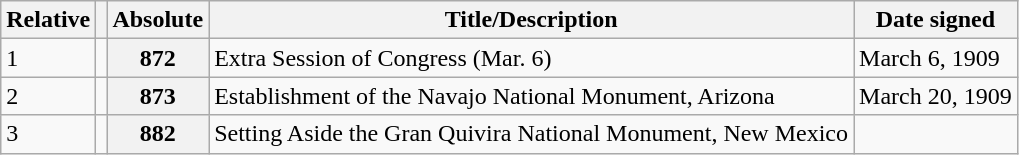<table class="wikitable">
<tr>
<th>Relative </th>
<th></th>
<th>Absolute </th>
<th>Title/Description</th>
<th>Date signed</th>
</tr>
<tr>
<td>1</td>
<td></td>
<th>872</th>
<td>Extra Session of Congress (Mar. 6)</td>
<td>March 6, 1909</td>
</tr>
<tr>
<td>2</td>
<td></td>
<th>873</th>
<td>Establishment of the Navajo National Monument, Arizona</td>
<td>March 20, 1909</td>
</tr>
<tr>
<td>3</td>
<td></td>
<th>882</th>
<td>Setting Aside the Gran Quivira National Monument, New Mexico</td>
<td></td>
</tr>
</table>
